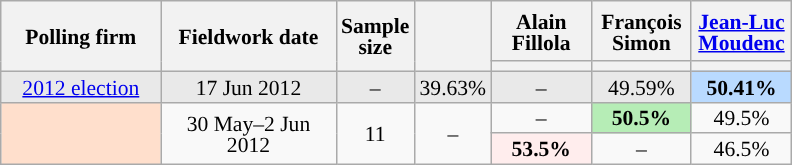<table class="wikitable sortable" style="text-align:center;font-size:90%;line-height:14px;">
<tr style="height:40px;">
<th style="width:100px;" rowspan="2">Polling firm</th>
<th style="width:110px;" rowspan="2">Fieldwork date</th>
<th style="width:35px;" rowspan="2">Sample<br>size</th>
<th style="width:30px;" rowspan="2"></th>
<th class="unsortable" style="width:60px;">Alain Fillola<br></th>
<th class="unsortable" style="width:60px;">François Simon<br></th>
<th class="unsortable" style="width:60px;"><a href='#'>Jean-Luc Moudenc</a><br></th>
</tr>
<tr>
<th style="background:"></th>
<th style="background:"></th>
<th style="background:"></th>
</tr>
<tr style="background:#E9E9E9;">
<td><a href='#'>2012 election</a></td>
<td data-sort-value="2012-06-17">17 Jun 2012</td>
<td>–</td>
<td>39.63%</td>
<td>–</td>
<td>49.59%</td>
<td style="background:#B9DAFF;"><strong>50.41%</strong></td>
</tr>
<tr>
<td rowspan="2" style="background:#FFDFCC;"></td>
<td rowspan="2" data-sort-value="2012-06-02">30 May–2 Jun 2012</td>
<td rowspan="2">11</td>
<td rowspan="2">–</td>
<td>–</td>
<td style="background:#B6EDB6;"><strong>50.5%</strong></td>
<td>49.5%</td>
</tr>
<tr>
<td style="background:#FFEDED;"><strong>53.5%</strong></td>
<td>–</td>
<td>46.5%</td>
</tr>
</table>
